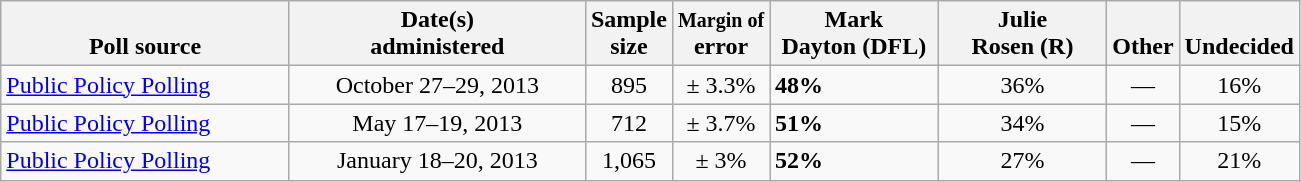<table class="wikitable">
<tr valign= bottom>
<th style="width:185px;">Poll source</th>
<th style="width:190px;">Date(s)<br>administered</th>
<th class=small>Sample<br>size</th>
<th><small>Margin of</small><br>error</th>
<th style="width:105px;">Mark<br>Dayton (DFL)</th>
<th style="width:105px;">Julie<br>Rosen (R)</th>
<th style="width:40px;">Other</th>
<th style="width:40px;">Undecided</th>
</tr>
<tr>
<td><a href='#'>Public Policy Polling</a></td>
<td align=center>October 27–29, 2013</td>
<td align=center>895</td>
<td align=center>± 3.3%</td>
<td><strong>48%</strong></td>
<td align=center>36%</td>
<td align=center>—</td>
<td align=center>16%</td>
</tr>
<tr>
<td><a href='#'>Public Policy Polling</a></td>
<td align=center>May 17–19, 2013</td>
<td align=center>712</td>
<td align=center>± 3.7%</td>
<td><strong>51%</strong></td>
<td align=center>34%</td>
<td align=center>—</td>
<td align=center>15%</td>
</tr>
<tr>
<td><a href='#'>Public Policy Polling</a></td>
<td align=center>January 18–20, 2013</td>
<td align=center>1,065</td>
<td align=center>± 3%</td>
<td><strong>52%</strong></td>
<td align=center>27%</td>
<td align=center>—</td>
<td align=center>21%</td>
</tr>
</table>
